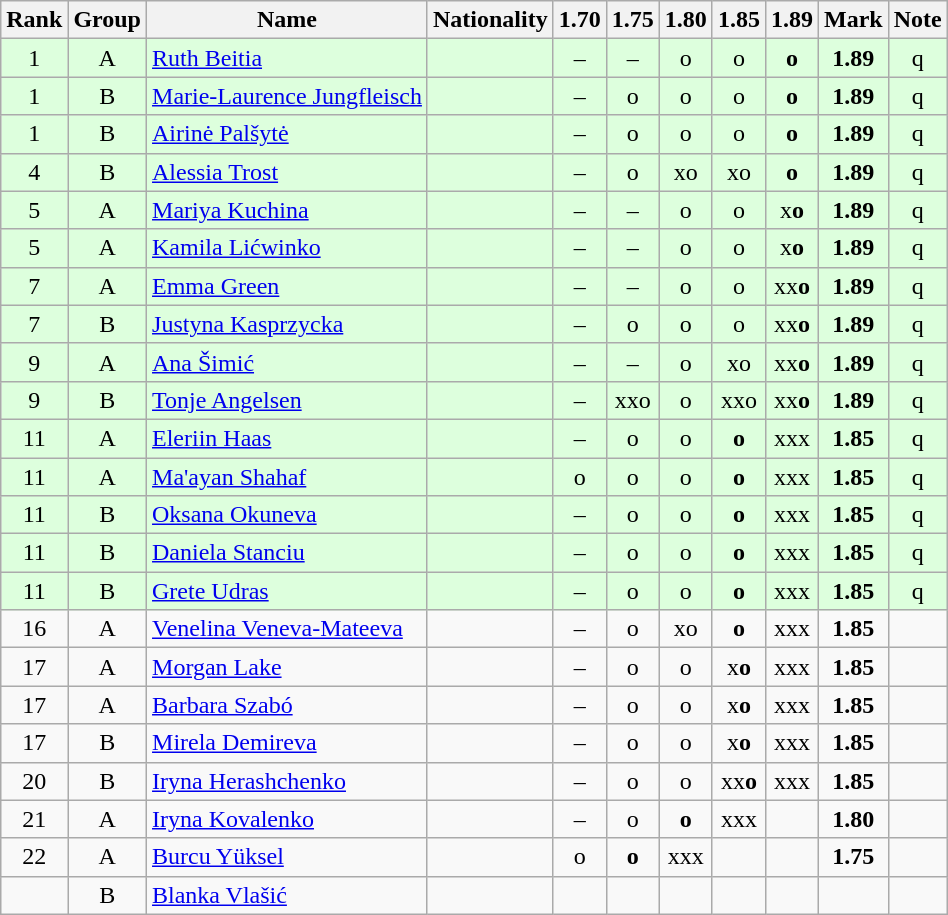<table class="wikitable sortable" style="text-align:center">
<tr>
<th>Rank</th>
<th>Group</th>
<th>Name</th>
<th>Nationality</th>
<th>1.70</th>
<th>1.75</th>
<th>1.80</th>
<th>1.85</th>
<th>1.89</th>
<th>Mark</th>
<th>Note</th>
</tr>
<tr bgcolor=ddffdd>
<td>1</td>
<td>A</td>
<td align=left><a href='#'>Ruth Beitia</a></td>
<td align=left></td>
<td>–</td>
<td>–</td>
<td>o</td>
<td>o</td>
<td><strong>o</strong></td>
<td><strong>1.89</strong></td>
<td>q</td>
</tr>
<tr bgcolor=ddffdd>
<td>1</td>
<td>B</td>
<td align=left><a href='#'>Marie-Laurence Jungfleisch</a></td>
<td align=left></td>
<td>–</td>
<td>o</td>
<td>o</td>
<td>o</td>
<td><strong>o</strong></td>
<td><strong>1.89</strong></td>
<td>q</td>
</tr>
<tr bgcolor=ddffdd>
<td>1</td>
<td>B</td>
<td align=left><a href='#'>Airinė Palšytė</a></td>
<td align=left></td>
<td>–</td>
<td>o</td>
<td>o</td>
<td>o</td>
<td><strong>o</strong></td>
<td><strong>1.89</strong></td>
<td>q</td>
</tr>
<tr bgcolor=ddffdd>
<td>4</td>
<td>B</td>
<td align=left><a href='#'>Alessia Trost</a></td>
<td align=left></td>
<td>–</td>
<td>o</td>
<td>xo</td>
<td>xo</td>
<td><strong>o</strong></td>
<td><strong>1.89</strong></td>
<td>q</td>
</tr>
<tr bgcolor=ddffdd>
<td>5</td>
<td>A</td>
<td align=left><a href='#'>Mariya Kuchina</a></td>
<td align=left></td>
<td>–</td>
<td>–</td>
<td>o</td>
<td>o</td>
<td>x<strong>o</strong></td>
<td><strong>1.89</strong></td>
<td>q</td>
</tr>
<tr bgcolor=ddffdd>
<td>5</td>
<td>A</td>
<td align=left><a href='#'>Kamila Lićwinko</a></td>
<td align=left></td>
<td>–</td>
<td>–</td>
<td>o</td>
<td>o</td>
<td>x<strong>o</strong></td>
<td><strong>1.89</strong></td>
<td>q</td>
</tr>
<tr bgcolor=ddffdd>
<td>7</td>
<td>A</td>
<td align=left><a href='#'>Emma Green</a></td>
<td align=left></td>
<td>–</td>
<td>–</td>
<td>o</td>
<td>o</td>
<td>xx<strong>o</strong></td>
<td><strong>1.89</strong></td>
<td>q</td>
</tr>
<tr bgcolor=ddffdd>
<td>7</td>
<td>B</td>
<td align=left><a href='#'>Justyna Kasprzycka</a></td>
<td align=left></td>
<td>–</td>
<td>o</td>
<td>o</td>
<td>o</td>
<td>xx<strong>o</strong></td>
<td><strong>1.89</strong></td>
<td>q</td>
</tr>
<tr bgcolor=ddffdd>
<td>9</td>
<td>A</td>
<td align=left><a href='#'>Ana Šimić</a></td>
<td align=left></td>
<td>–</td>
<td>–</td>
<td>o</td>
<td>xo</td>
<td>xx<strong>o</strong></td>
<td><strong>1.89</strong></td>
<td>q</td>
</tr>
<tr bgcolor=ddffdd>
<td>9</td>
<td>B</td>
<td align=left><a href='#'>Tonje Angelsen</a></td>
<td align=left></td>
<td>–</td>
<td>xxo</td>
<td>o</td>
<td>xxo</td>
<td>xx<strong>o</strong></td>
<td><strong>1.89</strong></td>
<td>q</td>
</tr>
<tr bgcolor=ddffdd>
<td>11</td>
<td>A</td>
<td align=left><a href='#'>Eleriin Haas</a></td>
<td align=left></td>
<td>–</td>
<td>o</td>
<td>o</td>
<td><strong>o</strong></td>
<td>xxx</td>
<td><strong>1.85</strong></td>
<td>q</td>
</tr>
<tr bgcolor=ddffdd>
<td>11</td>
<td>A</td>
<td align=left><a href='#'>Ma'ayan Shahaf</a></td>
<td align=left></td>
<td>o</td>
<td>o</td>
<td>o</td>
<td><strong>o</strong></td>
<td>xxx</td>
<td><strong>1.85</strong></td>
<td>q</td>
</tr>
<tr bgcolor=ddffdd>
<td>11</td>
<td>B</td>
<td align=left><a href='#'>Oksana Okuneva</a></td>
<td align=left></td>
<td>–</td>
<td>o</td>
<td>o</td>
<td><strong>o</strong></td>
<td>xxx</td>
<td><strong>1.85</strong></td>
<td>q</td>
</tr>
<tr bgcolor=ddffdd>
<td>11</td>
<td>B</td>
<td align=left><a href='#'>Daniela Stanciu</a></td>
<td align=left></td>
<td>–</td>
<td>o</td>
<td>o</td>
<td><strong>o</strong></td>
<td>xxx</td>
<td><strong>1.85</strong></td>
<td>q</td>
</tr>
<tr bgcolor=ddffdd>
<td>11</td>
<td>B</td>
<td align=left><a href='#'>Grete Udras</a></td>
<td align=left></td>
<td>–</td>
<td>o</td>
<td>o</td>
<td><strong>o</strong></td>
<td>xxx</td>
<td><strong>1.85</strong></td>
<td>q</td>
</tr>
<tr>
<td>16</td>
<td>A</td>
<td align=left><a href='#'>Venelina Veneva-Mateeva</a></td>
<td align=left></td>
<td>–</td>
<td>o</td>
<td>xo</td>
<td><strong>o</strong></td>
<td>xxx</td>
<td><strong>1.85</strong></td>
<td></td>
</tr>
<tr>
<td>17</td>
<td>A</td>
<td align=left><a href='#'>Morgan Lake</a></td>
<td align=left></td>
<td>–</td>
<td>o</td>
<td>o</td>
<td>x<strong>o</strong></td>
<td>xxx</td>
<td><strong>1.85</strong></td>
<td></td>
</tr>
<tr>
<td>17</td>
<td>A</td>
<td align=left><a href='#'>Barbara Szabó</a></td>
<td align=left></td>
<td>–</td>
<td>o</td>
<td>o</td>
<td>x<strong>o</strong></td>
<td>xxx</td>
<td><strong>1.85</strong></td>
<td></td>
</tr>
<tr>
<td>17</td>
<td>B</td>
<td align=left><a href='#'>Mirela Demireva</a></td>
<td align=left></td>
<td>–</td>
<td>o</td>
<td>o</td>
<td>x<strong>o</strong></td>
<td>xxx</td>
<td><strong>1.85</strong></td>
<td></td>
</tr>
<tr>
<td>20</td>
<td>B</td>
<td align=left><a href='#'>Iryna Herashchenko</a></td>
<td align=left></td>
<td>–</td>
<td>o</td>
<td>o</td>
<td>xx<strong>o</strong></td>
<td>xxx</td>
<td><strong>1.85</strong></td>
<td></td>
</tr>
<tr>
<td>21</td>
<td>A</td>
<td align=left><a href='#'>Iryna Kovalenko</a></td>
<td align=left></td>
<td>–</td>
<td>o</td>
<td><strong>o</strong></td>
<td>xxx</td>
<td></td>
<td><strong>1.80</strong></td>
<td></td>
</tr>
<tr>
<td>22</td>
<td>A</td>
<td align=left><a href='#'>Burcu Yüksel</a></td>
<td align=left></td>
<td>o</td>
<td><strong>o</strong></td>
<td>xxx</td>
<td></td>
<td></td>
<td><strong>1.75</strong></td>
<td></td>
</tr>
<tr>
<td></td>
<td>B</td>
<td align=left><a href='#'>Blanka Vlašić</a></td>
<td align=left></td>
<td></td>
<td></td>
<td></td>
<td></td>
<td></td>
<td><strong></strong></td>
<td></td>
</tr>
</table>
